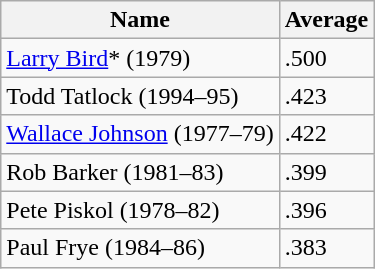<table class="wikitable">
<tr>
<th>Name</th>
<th>Average</th>
</tr>
<tr>
<td><a href='#'>Larry Bird</a>* (1979)</td>
<td>.500</td>
</tr>
<tr>
<td>Todd Tatlock (1994–95)</td>
<td>.423</td>
</tr>
<tr>
<td><a href='#'>Wallace Johnson</a> (1977–79)</td>
<td>.422</td>
</tr>
<tr>
<td>Rob Barker (1981–83)</td>
<td>.399</td>
</tr>
<tr>
<td>Pete Piskol (1978–82)</td>
<td>.396</td>
</tr>
<tr>
<td>Paul Frye (1984–86)</td>
<td>.383</td>
</tr>
</table>
